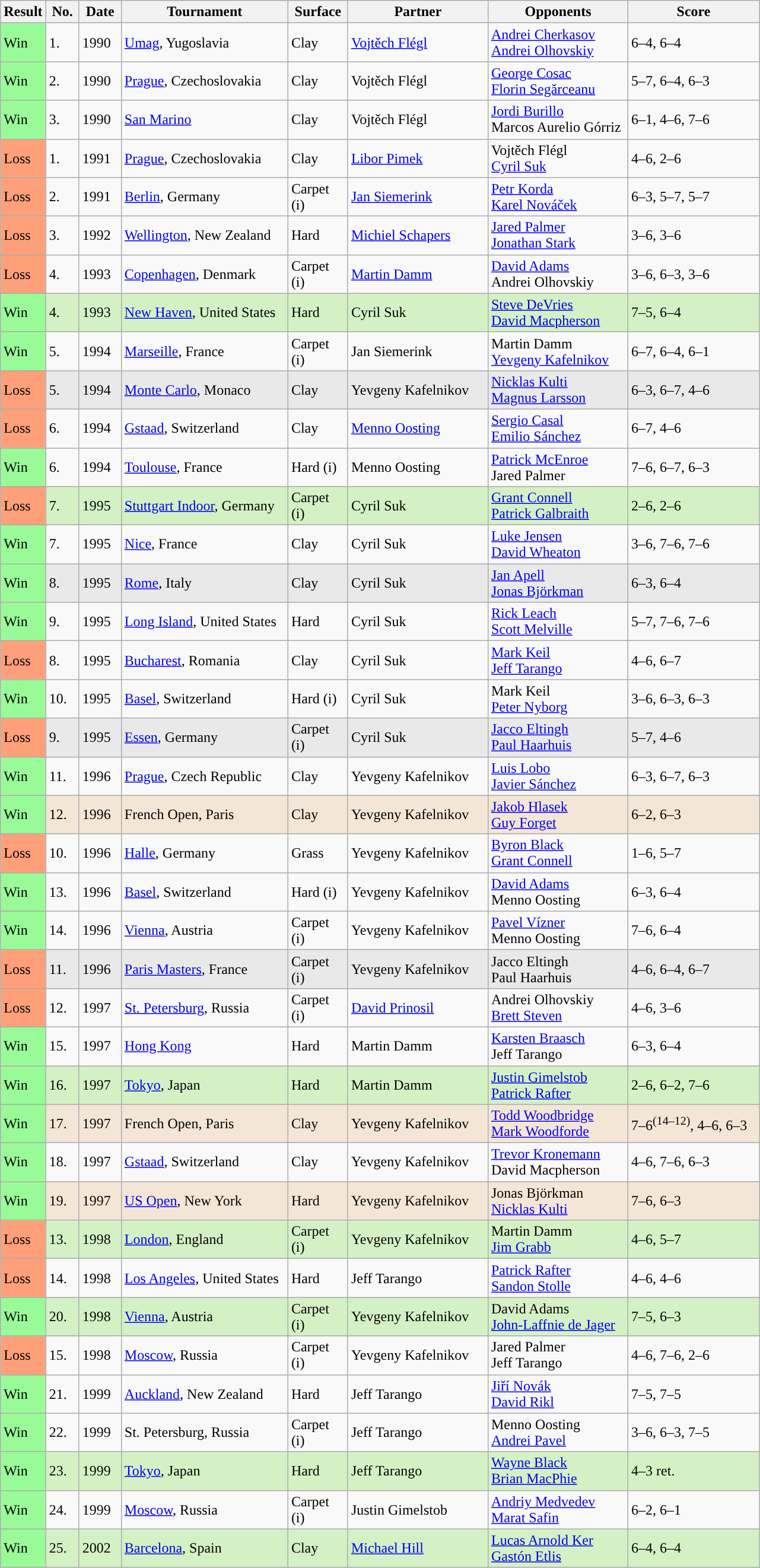<table class="sortable wikitable">
<tr>
<th style="width:40px">Result</th>
<th style="width:30px">No.</th>
<th style="width:40px">Date</th>
<th style="width:180px">Tournament</th>
<th style="width:60px">Surface</th>
<th style="width:150px">Partner</th>
<th style="width:150px">Opponents</th>
<th style="width:140px" class="unsortable">Score</th>
</tr>
<tr>
<td style="background:#98fb98;">Win</td>
<td>1.</td>
<td>1990</td>
<td><a href='#'>Umag</a>, Yugoslavia</td>
<td>Clay</td>
<td> <a href='#'>Vojtěch Flégl</a></td>
<td> <a href='#'>Andrei Cherkasov</a> <br>  <a href='#'>Andrei Olhovskiy</a></td>
<td>6–4, 6–4</td>
</tr>
<tr>
<td style="background:#98fb98;">Win</td>
<td>2.</td>
<td>1990</td>
<td><a href='#'>Prague</a>, Czechoslovakia</td>
<td>Clay</td>
<td> Vojtěch Flégl</td>
<td> <a href='#'>George Cosac</a> <br>  <a href='#'>Florin Segărceanu</a></td>
<td>5–7, 6–4, 6–3</td>
</tr>
<tr>
<td style="background:#98fb98;">Win</td>
<td>3.</td>
<td>1990</td>
<td><a href='#'>San Marino</a></td>
<td>Clay</td>
<td> Vojtěch Flégl</td>
<td> <a href='#'>Jordi Burillo</a> <br>  Marcos Aurelio Górriz</td>
<td>6–1, 4–6, 7–6</td>
</tr>
<tr>
<td style="background:#ffa07a;">Loss</td>
<td>1.</td>
<td>1991</td>
<td><a href='#'>Prague</a>, Czechoslovakia</td>
<td>Clay</td>
<td> <a href='#'>Libor Pimek</a></td>
<td> Vojtěch Flégl <br>  <a href='#'>Cyril Suk</a></td>
<td>4–6, 2–6</td>
</tr>
<tr>
<td style="background:#ffa07a;">Loss</td>
<td>2.</td>
<td>1991</td>
<td><a href='#'>Berlin</a>, Germany</td>
<td>Carpet (i)</td>
<td> <a href='#'>Jan Siemerink</a></td>
<td> <a href='#'>Petr Korda</a> <br>  <a href='#'>Karel Nováček</a></td>
<td>6–3, 5–7, 5–7</td>
</tr>
<tr>
<td style="background:#ffa07a;">Loss</td>
<td>3.</td>
<td>1992</td>
<td><a href='#'>Wellington</a>, New Zealand</td>
<td>Hard</td>
<td> <a href='#'>Michiel Schapers</a></td>
<td> <a href='#'>Jared Palmer</a> <br>  <a href='#'>Jonathan Stark</a></td>
<td>3–6, 3–6</td>
</tr>
<tr>
<td style="background:#ffa07a;">Loss</td>
<td>4.</td>
<td>1993</td>
<td><a href='#'>Copenhagen</a>, Denmark</td>
<td>Carpet (i)</td>
<td> <a href='#'>Martin Damm</a></td>
<td> <a href='#'>David Adams</a> <br>  Andrei Olhovskiy</td>
<td>3–6, 6–3, 3–6</td>
</tr>
<tr style="background:#d4f1c5;">
<td style="background:#98fb98;">Win</td>
<td>4.</td>
<td>1993</td>
<td><a href='#'>New Haven</a>, United States</td>
<td>Hard</td>
<td> Cyril Suk</td>
<td> <a href='#'>Steve DeVries</a> <br>  <a href='#'>David Macpherson</a></td>
<td>7–5, 6–4</td>
</tr>
<tr>
<td style="background:#98fb98;">Win</td>
<td>5.</td>
<td>1994</td>
<td><a href='#'>Marseille</a>, France</td>
<td>Carpet (i)</td>
<td> Jan Siemerink</td>
<td> Martin Damm <br>  <a href='#'>Yevgeny Kafelnikov</a></td>
<td>6–7, 6–4, 6–1</td>
</tr>
<tr style="background:#e9e9e9;">
<td style="background:#ffa07a;">Loss</td>
<td>5.</td>
<td>1994</td>
<td><a href='#'>Monte Carlo</a>, Monaco</td>
<td>Clay</td>
<td> Yevgeny Kafelnikov</td>
<td> <a href='#'>Nicklas Kulti</a> <br>  <a href='#'>Magnus Larsson</a></td>
<td>6–3, 6–7, 4–6</td>
</tr>
<tr>
<td style="background:#ffa07a;">Loss</td>
<td>6.</td>
<td>1994</td>
<td><a href='#'>Gstaad</a>, Switzerland</td>
<td>Clay</td>
<td> <a href='#'>Menno Oosting</a></td>
<td> <a href='#'>Sergio Casal</a> <br>  <a href='#'>Emilio Sánchez</a></td>
<td>6–7, 4–6</td>
</tr>
<tr>
<td style="background:#98fb98;">Win</td>
<td>6.</td>
<td>1994</td>
<td><a href='#'>Toulouse</a>, France</td>
<td>Hard (i)</td>
<td> Menno Oosting</td>
<td> <a href='#'>Patrick McEnroe</a> <br>  Jared Palmer</td>
<td>7–6, 6–7, 6–3</td>
</tr>
<tr style="background:#d4f1c5;">
<td style="background:#ffa07a;">Loss</td>
<td>7.</td>
<td>1995</td>
<td><a href='#'>Stuttgart Indoor</a>, Germany</td>
<td>Carpet (i)</td>
<td> Cyril Suk</td>
<td> <a href='#'>Grant Connell</a> <br>  <a href='#'>Patrick Galbraith</a></td>
<td>2–6, 2–6</td>
</tr>
<tr>
<td style="background:#98fb98;">Win</td>
<td>7.</td>
<td>1995</td>
<td><a href='#'>Nice</a>, France</td>
<td>Clay</td>
<td> Cyril Suk</td>
<td> <a href='#'>Luke Jensen</a> <br>  <a href='#'>David Wheaton</a></td>
<td>3–6, 7–6, 7–6</td>
</tr>
<tr style="background:#e9e9e9;">
<td style="background:#98fb98;">Win</td>
<td>8.</td>
<td>1995</td>
<td><a href='#'>Rome</a>, Italy</td>
<td>Clay</td>
<td> Cyril Suk</td>
<td> <a href='#'>Jan Apell</a> <br>  <a href='#'>Jonas Björkman</a></td>
<td>6–3, 6–4</td>
</tr>
<tr>
<td style="background:#98fb98;">Win</td>
<td>9.</td>
<td>1995</td>
<td><a href='#'>Long Island</a>, United States</td>
<td>Hard</td>
<td> Cyril Suk</td>
<td> <a href='#'>Rick Leach</a> <br>  <a href='#'>Scott Melville</a></td>
<td>5–7, 7–6, 7–6</td>
</tr>
<tr>
<td style="background:#ffa07a;">Loss</td>
<td>8.</td>
<td>1995</td>
<td><a href='#'>Bucharest</a>, Romania</td>
<td>Clay</td>
<td> Cyril Suk</td>
<td> <a href='#'>Mark Keil</a> <br>  <a href='#'>Jeff Tarango</a></td>
<td>4–6, 6–7</td>
</tr>
<tr>
<td style="background:#98fb98;">Win</td>
<td>10.</td>
<td>1995</td>
<td><a href='#'>Basel</a>, Switzerland</td>
<td>Hard (i)</td>
<td> Cyril Suk</td>
<td> Mark Keil <br>  <a href='#'>Peter Nyborg</a></td>
<td>3–6, 6–3, 6–3</td>
</tr>
<tr style="background:#e9e9e9;">
<td style="background:#ffa07a;">Loss</td>
<td>9.</td>
<td>1995</td>
<td><a href='#'>Essen</a>, Germany</td>
<td>Carpet (i)</td>
<td> Cyril Suk</td>
<td> <a href='#'>Jacco Eltingh</a> <br>  <a href='#'>Paul Haarhuis</a></td>
<td>5–7, 4–6</td>
</tr>
<tr>
<td style="background:#98fb98;">Win</td>
<td>11.</td>
<td>1996</td>
<td><a href='#'>Prague</a>, Czech Republic</td>
<td>Clay</td>
<td> Yevgeny Kafelnikov</td>
<td> <a href='#'>Luis Lobo</a> <br>  <a href='#'>Javier Sánchez</a></td>
<td>6–3, 6–7, 6–3</td>
</tr>
<tr style="background:#f3e6d7;">
<td style="background:#98fb98;">Win</td>
<td>12.</td>
<td>1996</td>
<td>French Open, Paris</td>
<td>Clay</td>
<td> Yevgeny Kafelnikov</td>
<td> <a href='#'>Jakob Hlasek</a> <br>  <a href='#'>Guy Forget</a></td>
<td>6–2, 6–3</td>
</tr>
<tr>
<td style="background:#ffa07a;">Loss</td>
<td>10.</td>
<td>1996</td>
<td><a href='#'>Halle</a>, Germany</td>
<td>Grass</td>
<td> Yevgeny Kafelnikov</td>
<td> <a href='#'>Byron Black</a> <br>  <a href='#'>Grant Connell</a></td>
<td>1–6, 5–7</td>
</tr>
<tr>
<td style="background:#98fb98;">Win</td>
<td>13.</td>
<td>1996</td>
<td><a href='#'>Basel</a>, Switzerland</td>
<td>Hard (i)</td>
<td> Yevgeny Kafelnikov</td>
<td> <a href='#'>David Adams</a> <br>  Menno Oosting</td>
<td>6–3, 6–4</td>
</tr>
<tr>
<td style="background:#98fb98;">Win</td>
<td>14.</td>
<td>1996</td>
<td><a href='#'>Vienna</a>, Austria</td>
<td>Carpet (i)</td>
<td> Yevgeny Kafelnikov</td>
<td> <a href='#'>Pavel Vízner</a> <br>  Menno Oosting</td>
<td>7–6, 6–4</td>
</tr>
<tr style="background:#e9e9e9;">
<td style="background:#ffa07a;">Loss</td>
<td>11.</td>
<td>1996</td>
<td><a href='#'>Paris Masters</a>, France</td>
<td>Carpet (i)</td>
<td> Yevgeny Kafelnikov</td>
<td> Jacco Eltingh <br>  Paul Haarhuis</td>
<td>4–6, 6–4, 6–7</td>
</tr>
<tr>
<td style="background:#ffa07a;">Loss</td>
<td>12.</td>
<td>1997</td>
<td><a href='#'>St. Petersburg</a>, Russia</td>
<td>Carpet (i)</td>
<td> <a href='#'>David Prinosil</a></td>
<td> Andrei Olhovskiy <br>  <a href='#'>Brett Steven</a></td>
<td>4–6, 3–6</td>
</tr>
<tr>
<td style="background:#98fb98;">Win</td>
<td>15.</td>
<td>1997</td>
<td><a href='#'>Hong Kong</a></td>
<td>Hard</td>
<td> Martin Damm</td>
<td> <a href='#'>Karsten Braasch</a> <br>  Jeff Tarango</td>
<td>6–3, 6–4</td>
</tr>
<tr style="background:#d4f1c5;">
<td style="background:#98fb98;">Win</td>
<td>16.</td>
<td>1997</td>
<td><a href='#'>Tokyo</a>, Japan</td>
<td>Hard</td>
<td> Martin Damm</td>
<td> <a href='#'>Justin Gimelstob</a> <br>  <a href='#'>Patrick Rafter</a></td>
<td>2–6, 6–2, 7–6</td>
</tr>
<tr style="background:#f3e6d7;">
<td style="background:#98fb98;">Win</td>
<td>17.</td>
<td>1997</td>
<td>French Open, Paris</td>
<td>Clay</td>
<td> Yevgeny Kafelnikov</td>
<td> <a href='#'>Todd Woodbridge</a> <br>  <a href='#'>Mark Woodforde</a></td>
<td>7–6<sup>(14–12)</sup>, 4–6, 6–3</td>
</tr>
<tr>
<td style="background:#98fb98;">Win</td>
<td>18.</td>
<td>1997</td>
<td><a href='#'>Gstaad</a>, Switzerland</td>
<td>Clay</td>
<td> Yevgeny Kafelnikov</td>
<td> <a href='#'>Trevor Kronemann</a> <br> David Macpherson</td>
<td>4–6, 7–6, 6–3</td>
</tr>
<tr style="background:#f3e6d7;">
<td style="background:#98fb98;">Win</td>
<td>19.</td>
<td>1997</td>
<td><a href='#'>US Open</a>, New York</td>
<td>Hard</td>
<td> Yevgeny Kafelnikov</td>
<td> Jonas Björkman <br>  <a href='#'>Nicklas Kulti</a></td>
<td>7–6, 6–3</td>
</tr>
<tr style="background:#d4f1c5;">
<td style="background:#ffa07a;">Loss</td>
<td>13.</td>
<td>1998</td>
<td><a href='#'>London</a>, England</td>
<td>Carpet (i)</td>
<td> Yevgeny Kafelnikov</td>
<td> Martin Damm <br>  <a href='#'>Jim Grabb</a></td>
<td>4–6, 5–7</td>
</tr>
<tr>
<td style="background:#ffa07a;">Loss</td>
<td>14.</td>
<td>1998</td>
<td><a href='#'>Los Angeles</a>, United States</td>
<td>Hard</td>
<td> Jeff Tarango</td>
<td> <a href='#'>Patrick Rafter</a> <br>  <a href='#'>Sandon Stolle</a></td>
<td>4–6, 4–6</td>
</tr>
<tr style="background:#d4f1c5;">
<td style="background:#98fb98;">Win</td>
<td>20.</td>
<td>1998</td>
<td><a href='#'>Vienna</a>, Austria</td>
<td>Carpet (i)</td>
<td> Yevgeny Kafelnikov</td>
<td> David Adams <br>  <a href='#'>John-Laffnie de Jager</a></td>
<td>7–5, 6–3</td>
</tr>
<tr>
<td style="background:#ffa07a;">Loss</td>
<td>15.</td>
<td>1998</td>
<td><a href='#'>Moscow</a>, Russia</td>
<td>Carpet (i)</td>
<td> Yevgeny Kafelnikov</td>
<td> Jared Palmer <br>  Jeff Tarango</td>
<td>4–6, 7–6, 2–6</td>
</tr>
<tr>
<td style="background:#98fb98;">Win</td>
<td>21.</td>
<td>1999</td>
<td><a href='#'>Auckland</a>, New Zealand</td>
<td>Hard</td>
<td> Jeff Tarango</td>
<td> <a href='#'>Jiří Novák</a> <br>  <a href='#'>David Rikl</a></td>
<td>7–5, 7–5</td>
</tr>
<tr>
<td style="background:#98fb98;">Win</td>
<td>22.</td>
<td>1999</td>
<td>St. Petersburg, Russia</td>
<td>Carpet (i)</td>
<td> Jeff Tarango</td>
<td> Menno Oosting <br>  <a href='#'>Andrei Pavel</a></td>
<td>3–6, 6–3, 7–5</td>
</tr>
<tr style="background:#d4f1c5;">
<td style="background:#98fb98;">Win</td>
<td>23.</td>
<td>1999</td>
<td><a href='#'>Tokyo</a>, Japan</td>
<td>Hard</td>
<td> Jeff Tarango</td>
<td> <a href='#'>Wayne Black</a> <br>  <a href='#'>Brian MacPhie</a></td>
<td>4–3 ret.</td>
</tr>
<tr>
<td style="background:#98fb98;">Win</td>
<td>24.</td>
<td>1999</td>
<td><a href='#'>Moscow</a>, Russia</td>
<td>Carpet (i)</td>
<td> Justin Gimelstob</td>
<td> <a href='#'>Andriy Medvedev</a> <br>  <a href='#'>Marat Safin</a></td>
<td>6–2, 6–1</td>
</tr>
<tr style="background:#d4f1c5;">
<td style="background:#98fb98;">Win</td>
<td>25.</td>
<td>2002</td>
<td><a href='#'>Barcelona</a>, Spain</td>
<td>Clay</td>
<td> <a href='#'>Michael Hill</a></td>
<td> <a href='#'>Lucas Arnold Ker</a> <br>  <a href='#'>Gastón Etlis</a></td>
<td>6–4, 6–4</td>
</tr>
</table>
